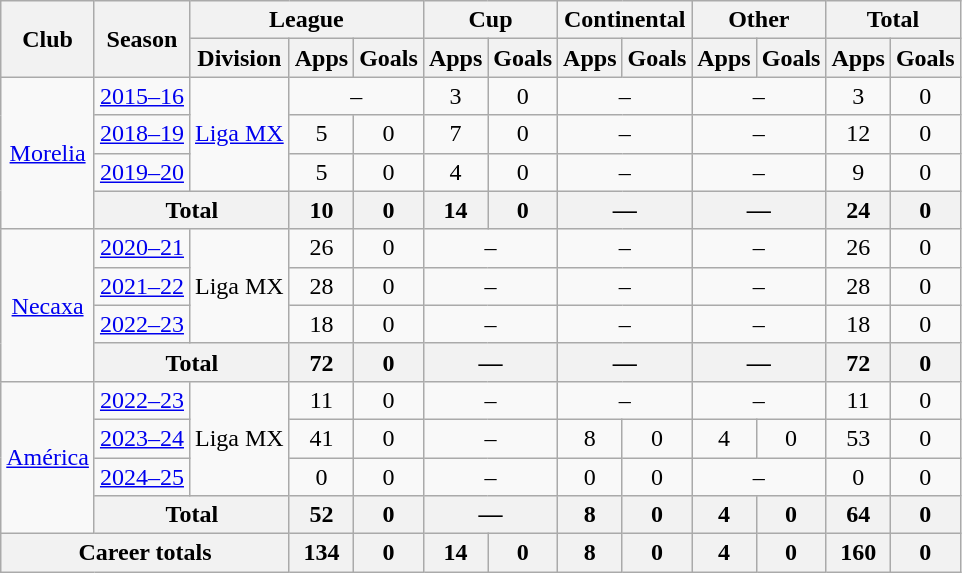<table class="wikitable" style="text-align: center">
<tr>
<th rowspan="2">Club</th>
<th rowspan="2">Season</th>
<th colspan="3">League</th>
<th colspan="2">Cup</th>
<th colspan="2">Continental</th>
<th colspan="2">Other</th>
<th colspan="2">Total</th>
</tr>
<tr>
<th>Division</th>
<th>Apps</th>
<th>Goals</th>
<th>Apps</th>
<th>Goals</th>
<th>Apps</th>
<th>Goals</th>
<th>Apps</th>
<th>Goals</th>
<th>Apps</th>
<th>Goals</th>
</tr>
<tr>
<td rowspan="4"><a href='#'>Morelia</a></td>
<td><a href='#'>2015–16</a></td>
<td rowspan="3"><a href='#'>Liga MX</a></td>
<td colspan="2">–</td>
<td>3</td>
<td>0</td>
<td colspan=2>–</td>
<td colspan=2>–</td>
<td>3</td>
<td>0</td>
</tr>
<tr>
<td><a href='#'>2018–19</a></td>
<td>5</td>
<td>0</td>
<td>7</td>
<td>0</td>
<td colspan=2>–</td>
<td colspan=2>–</td>
<td>12</td>
<td>0</td>
</tr>
<tr>
<td><a href='#'>2019–20</a></td>
<td>5</td>
<td>0</td>
<td>4</td>
<td>0</td>
<td colspan=2>–</td>
<td colspan=2>–</td>
<td>9</td>
<td>0</td>
</tr>
<tr>
<th colspan="2">Total</th>
<th>10</th>
<th>0</th>
<th>14</th>
<th>0</th>
<th colspan=2>—</th>
<th colspan=2>—</th>
<th>24</th>
<th>0</th>
</tr>
<tr>
<td rowspan="4"><a href='#'>Necaxa</a></td>
<td><a href='#'>2020–21</a></td>
<td rowspan="3">Liga MX</td>
<td>26</td>
<td>0</td>
<td colspan=2>–</td>
<td colspan=2>–</td>
<td colspan=2>–</td>
<td>26</td>
<td>0</td>
</tr>
<tr>
<td><a href='#'>2021–22</a></td>
<td>28</td>
<td>0</td>
<td colspan=2>–</td>
<td colspan=2>–</td>
<td colspan=2>–</td>
<td>28</td>
<td>0</td>
</tr>
<tr>
<td><a href='#'>2022–23</a></td>
<td>18</td>
<td>0</td>
<td colspan=2>–</td>
<td colspan=2>–</td>
<td colspan=2>–</td>
<td>18</td>
<td>0</td>
</tr>
<tr>
<th colspan="2">Total</th>
<th>72</th>
<th>0</th>
<th colspan=2>—</th>
<th colspan=2>—</th>
<th colspan=2>—</th>
<th>72</th>
<th>0</th>
</tr>
<tr>
<td rowspan="4"><a href='#'>América</a></td>
<td><a href='#'>2022–23</a></td>
<td rowspan="3">Liga MX</td>
<td>11</td>
<td>0</td>
<td colspan=2>–</td>
<td colspan=2>–</td>
<td colspan=2>–</td>
<td>11</td>
<td>0</td>
</tr>
<tr>
<td><a href='#'>2023–24</a></td>
<td>41</td>
<td>0</td>
<td colspan=2>–</td>
<td>8</td>
<td>0</td>
<td>4</td>
<td>0</td>
<td>53</td>
<td>0</td>
</tr>
<tr>
<td><a href='#'>2024–25</a></td>
<td>0</td>
<td>0</td>
<td colspan=2>–</td>
<td>0</td>
<td>0</td>
<td colspan=2>–</td>
<td>0</td>
<td>0</td>
</tr>
<tr>
<th colspan="2">Total</th>
<th>52</th>
<th>0</th>
<th colspan=2>—</th>
<th>8</th>
<th>0</th>
<th>4</th>
<th>0</th>
<th>64</th>
<th>0</th>
</tr>
<tr>
<th colspan=3>Career totals</th>
<th>134</th>
<th>0</th>
<th>14</th>
<th>0</th>
<th>8</th>
<th>0</th>
<th>4</th>
<th>0</th>
<th>160</th>
<th>0</th>
</tr>
</table>
